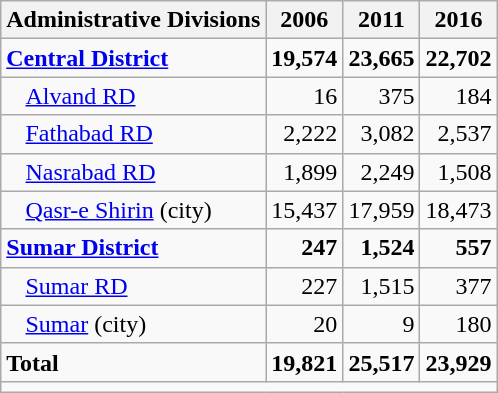<table class="wikitable">
<tr>
<th>Administrative Divisions</th>
<th>2006</th>
<th>2011</th>
<th>2016</th>
</tr>
<tr>
<td><strong><a href='#'>Central District</a></strong></td>
<td style="text-align: right;"><strong>19,574</strong></td>
<td style="text-align: right;"><strong>23,665</strong></td>
<td style="text-align: right;"><strong>22,702</strong></td>
</tr>
<tr>
<td style="padding-left: 1em;"><a href='#'>Alvand RD</a></td>
<td style="text-align: right;">16</td>
<td style="text-align: right;">375</td>
<td style="text-align: right;">184</td>
</tr>
<tr>
<td style="padding-left: 1em;"><a href='#'>Fathabad RD</a></td>
<td style="text-align: right;">2,222</td>
<td style="text-align: right;">3,082</td>
<td style="text-align: right;">2,537</td>
</tr>
<tr>
<td style="padding-left: 1em;"><a href='#'>Nasrabad RD</a></td>
<td style="text-align: right;">1,899</td>
<td style="text-align: right;">2,249</td>
<td style="text-align: right;">1,508</td>
</tr>
<tr>
<td style="padding-left: 1em;"><a href='#'>Qasr-e Shirin</a> (city)</td>
<td style="text-align: right;">15,437</td>
<td style="text-align: right;">17,959</td>
<td style="text-align: right;">18,473</td>
</tr>
<tr>
<td><strong><a href='#'>Sumar District</a></strong></td>
<td style="text-align: right;"><strong>247</strong></td>
<td style="text-align: right;"><strong>1,524</strong></td>
<td style="text-align: right;"><strong>557</strong></td>
</tr>
<tr>
<td style="padding-left: 1em;"><a href='#'>Sumar RD</a></td>
<td style="text-align: right;">227</td>
<td style="text-align: right;">1,515</td>
<td style="text-align: right;">377</td>
</tr>
<tr>
<td style="padding-left: 1em;"><a href='#'>Sumar</a> (city)</td>
<td style="text-align: right;">20</td>
<td style="text-align: right;">9</td>
<td style="text-align: right;">180</td>
</tr>
<tr>
<td><strong>Total</strong></td>
<td style="text-align: right;"><strong>19,821</strong></td>
<td style="text-align: right;"><strong>25,517</strong></td>
<td style="text-align: right;"><strong>23,929</strong></td>
</tr>
<tr>
<td colspan=4></td>
</tr>
</table>
